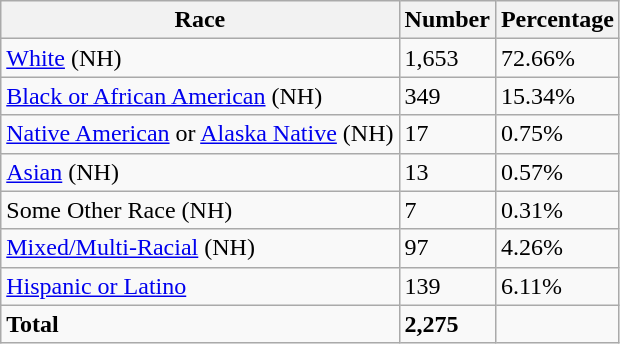<table class="wikitable">
<tr>
<th>Race</th>
<th>Number</th>
<th>Percentage</th>
</tr>
<tr>
<td><a href='#'>White</a> (NH)</td>
<td>1,653</td>
<td>72.66%</td>
</tr>
<tr>
<td><a href='#'>Black or African American</a> (NH)</td>
<td>349</td>
<td>15.34%</td>
</tr>
<tr>
<td><a href='#'>Native American</a> or <a href='#'>Alaska Native</a> (NH)</td>
<td>17</td>
<td>0.75%</td>
</tr>
<tr>
<td><a href='#'>Asian</a> (NH)</td>
<td>13</td>
<td>0.57%</td>
</tr>
<tr>
<td>Some Other Race (NH)</td>
<td>7</td>
<td>0.31%</td>
</tr>
<tr>
<td><a href='#'>Mixed/Multi-Racial</a> (NH)</td>
<td>97</td>
<td>4.26%</td>
</tr>
<tr>
<td><a href='#'>Hispanic or Latino</a></td>
<td>139</td>
<td>6.11%</td>
</tr>
<tr>
<td><strong>Total</strong></td>
<td><strong>2,275</strong></td>
<td></td>
</tr>
</table>
